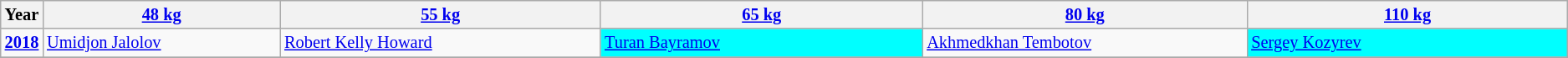<table class="wikitable sortable"  style="font-size: 85%">
<tr>
<th>Year</th>
<th width=200><a href='#'>48 kg</a></th>
<th width=275><a href='#'>55 kg</a></th>
<th width=275><a href='#'>65 kg</a></th>
<th width=275><a href='#'>80 kg</a></th>
<th width=275><a href='#'>110 kg</a></th>
</tr>
<tr>
<td><strong><a href='#'>2018</a></strong></td>
<td> <a href='#'>Umidjon Jalolov</a></td>
<td> <a href='#'>Robert Kelly Howard</a></td>
<td bgcolor="aqua"> <a href='#'>Turan Bayramov</a></td>
<td> <a href='#'>Akhmedkhan Tembotov</a></td>
<td bgcolor="aqua"> <a href='#'>Sergey Kozyrev</a></td>
</tr>
<tr>
</tr>
</table>
